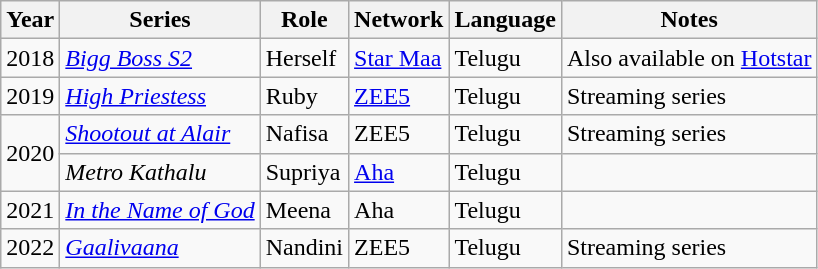<table class="wikitable sortable">
<tr style="text-align:center;">
<th>Year</th>
<th>Series</th>
<th>Role</th>
<th>Network</th>
<th>Language</th>
<th>Notes</th>
</tr>
<tr>
<td>2018</td>
<td><em><a href='#'>Bigg Boss S2</a></em></td>
<td>Herself</td>
<td><a href='#'>Star Maa</a></td>
<td>Telugu</td>
<td>Also available on <a href='#'>Hotstar</a></td>
</tr>
<tr>
<td>2019</td>
<td><em><a href='#'>High Priestess</a></em></td>
<td>Ruby</td>
<td><a href='#'>ZEE5</a></td>
<td>Telugu</td>
<td>Streaming series</td>
</tr>
<tr>
<td rowspan="2">2020</td>
<td><em><a href='#'>Shootout at Alair</a></em></td>
<td>Nafisa</td>
<td>ZEE5</td>
<td>Telugu</td>
<td>Streaming series</td>
</tr>
<tr>
<td><em>Metro Kathalu</em></td>
<td>Supriya</td>
<td><a href='#'>Aha</a></td>
<td>Telugu</td>
<td></td>
</tr>
<tr>
<td>2021</td>
<td><a href='#'><em>In the Name of God</em></a></td>
<td>Meena</td>
<td>Aha</td>
<td>Telugu</td>
<td></td>
</tr>
<tr>
<td>2022</td>
<td><em><a href='#'>Gaalivaana</a></em></td>
<td>Nandini</td>
<td>ZEE5</td>
<td>Telugu</td>
<td>Streaming series</td>
</tr>
</table>
